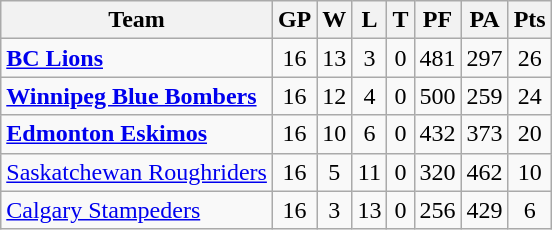<table class="wikitable">
<tr>
<th>Team</th>
<th>GP</th>
<th>W</th>
<th>L</th>
<th>T</th>
<th>PF</th>
<th>PA</th>
<th>Pts</th>
</tr>
<tr align="center">
<td align="left"><strong><a href='#'>BC Lions</a></strong></td>
<td>16</td>
<td>13</td>
<td>3</td>
<td>0</td>
<td>481</td>
<td>297</td>
<td>26</td>
</tr>
<tr align="center">
<td align="left"><strong><a href='#'>Winnipeg Blue Bombers</a></strong></td>
<td>16</td>
<td>12</td>
<td>4</td>
<td>0</td>
<td>500</td>
<td>259</td>
<td>24</td>
</tr>
<tr align="center">
<td align="left"><strong><a href='#'>Edmonton Eskimos</a></strong></td>
<td>16</td>
<td>10</td>
<td>6</td>
<td>0</td>
<td>432</td>
<td>373</td>
<td>20</td>
</tr>
<tr align="center">
<td align="left"><a href='#'>Saskatchewan Roughriders</a></td>
<td>16</td>
<td>5</td>
<td>11</td>
<td>0</td>
<td>320</td>
<td>462</td>
<td>10</td>
</tr>
<tr align="center">
<td align="left"><a href='#'>Calgary Stampeders</a></td>
<td>16</td>
<td>3</td>
<td>13</td>
<td>0</td>
<td>256</td>
<td>429</td>
<td>6</td>
</tr>
</table>
